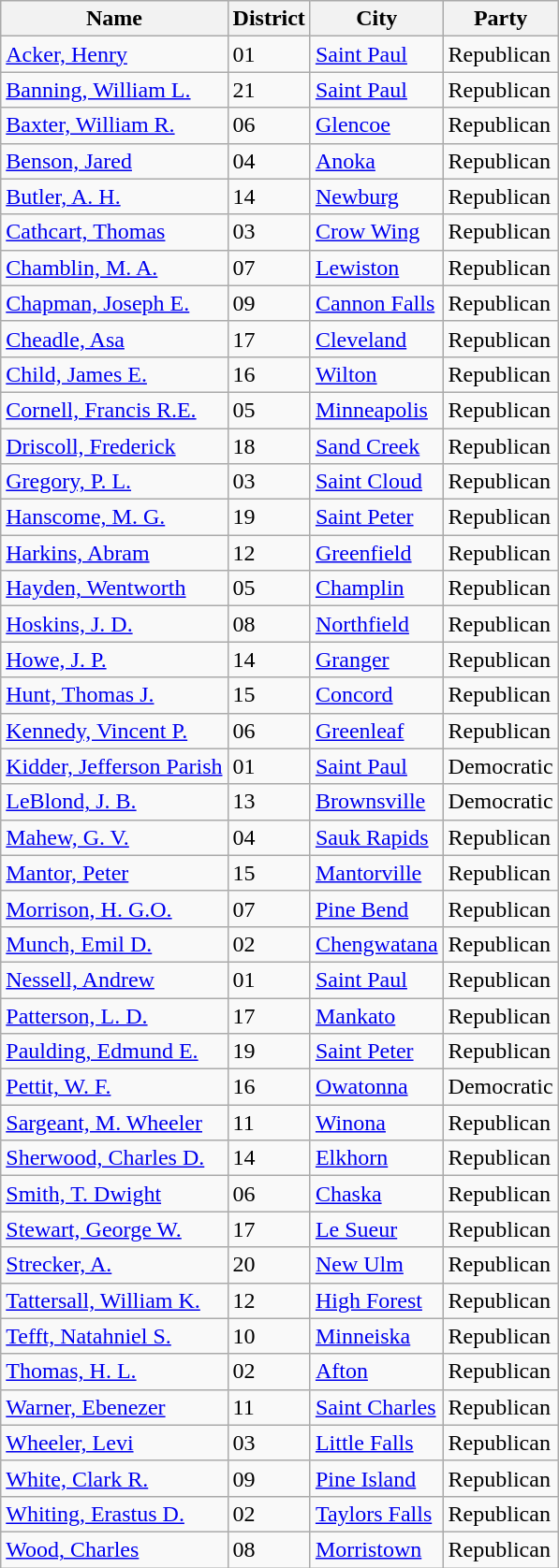<table class="wikitable sortable">
<tr>
<th>Name</th>
<th>District</th>
<th>City</th>
<th>Party</th>
</tr>
<tr>
<td><a href='#'>Acker, Henry</a></td>
<td>01</td>
<td><a href='#'>Saint Paul</a></td>
<td>Republican</td>
</tr>
<tr>
<td><a href='#'>Banning, William L.</a></td>
<td>21</td>
<td><a href='#'>Saint Paul</a></td>
<td>Republican</td>
</tr>
<tr>
<td><a href='#'>Baxter, William R.</a></td>
<td>06</td>
<td><a href='#'>Glencoe</a></td>
<td>Republican</td>
</tr>
<tr>
<td><a href='#'>Benson, Jared</a></td>
<td>04</td>
<td><a href='#'>Anoka</a></td>
<td>Republican</td>
</tr>
<tr>
<td><a href='#'>Butler, A. H.</a></td>
<td>14</td>
<td><a href='#'>Newburg</a></td>
<td>Republican</td>
</tr>
<tr>
<td><a href='#'>Cathcart, Thomas</a></td>
<td>03</td>
<td><a href='#'>Crow Wing</a></td>
<td>Republican</td>
</tr>
<tr>
<td><a href='#'>Chamblin, M. A.</a></td>
<td>07</td>
<td><a href='#'>Lewiston</a></td>
<td>Republican</td>
</tr>
<tr>
<td><a href='#'>Chapman, Joseph E.</a></td>
<td>09</td>
<td><a href='#'>Cannon Falls</a></td>
<td>Republican</td>
</tr>
<tr>
<td><a href='#'>Cheadle, Asa</a></td>
<td>17</td>
<td><a href='#'>Cleveland</a></td>
<td>Republican</td>
</tr>
<tr>
<td><a href='#'>Child, James E.</a></td>
<td>16</td>
<td><a href='#'>Wilton</a></td>
<td>Republican</td>
</tr>
<tr>
<td><a href='#'>Cornell, Francis R.E.</a></td>
<td>05</td>
<td><a href='#'>Minneapolis</a></td>
<td>Republican</td>
</tr>
<tr>
<td><a href='#'>Driscoll, Frederick</a></td>
<td>18</td>
<td><a href='#'>Sand Creek</a></td>
<td>Republican</td>
</tr>
<tr>
<td><a href='#'>Gregory, P. L.</a></td>
<td>03</td>
<td><a href='#'>Saint Cloud</a></td>
<td>Republican</td>
</tr>
<tr>
<td><a href='#'>Hanscome, M. G.</a></td>
<td>19</td>
<td><a href='#'>Saint Peter</a></td>
<td>Republican</td>
</tr>
<tr>
<td><a href='#'>Harkins, Abram</a></td>
<td>12</td>
<td><a href='#'>Greenfield</a></td>
<td>Republican</td>
</tr>
<tr>
<td><a href='#'>Hayden, Wentworth</a></td>
<td>05</td>
<td><a href='#'>Champlin</a></td>
<td>Republican</td>
</tr>
<tr>
<td><a href='#'>Hoskins, J. D.</a></td>
<td>08</td>
<td><a href='#'>Northfield</a></td>
<td>Republican</td>
</tr>
<tr>
<td><a href='#'>Howe, J. P.</a></td>
<td>14</td>
<td><a href='#'>Granger</a></td>
<td>Republican</td>
</tr>
<tr>
<td><a href='#'>Hunt, Thomas J.</a></td>
<td>15</td>
<td><a href='#'>Concord</a></td>
<td>Republican</td>
</tr>
<tr>
<td><a href='#'>Kennedy, Vincent P.</a></td>
<td>06</td>
<td><a href='#'>Greenleaf</a></td>
<td>Republican</td>
</tr>
<tr>
<td><a href='#'>Kidder, Jefferson Parish</a></td>
<td>01</td>
<td><a href='#'>Saint Paul</a></td>
<td>Democratic</td>
</tr>
<tr>
<td><a href='#'>LeBlond, J. B.</a></td>
<td>13</td>
<td><a href='#'>Brownsville</a></td>
<td>Democratic</td>
</tr>
<tr>
<td><a href='#'>Mahew, G. V.</a></td>
<td>04</td>
<td><a href='#'>Sauk Rapids</a></td>
<td>Republican</td>
</tr>
<tr>
<td><a href='#'>Mantor, Peter</a></td>
<td>15</td>
<td><a href='#'>Mantorville</a></td>
<td>Republican</td>
</tr>
<tr>
<td><a href='#'>Morrison, H. G.O.</a></td>
<td>07</td>
<td><a href='#'>Pine Bend</a></td>
<td>Republican</td>
</tr>
<tr>
<td><a href='#'>Munch, Emil D.</a></td>
<td>02</td>
<td><a href='#'>Chengwatana</a></td>
<td>Republican</td>
</tr>
<tr>
<td><a href='#'>Nessell, Andrew</a></td>
<td>01</td>
<td><a href='#'>Saint Paul</a></td>
<td>Republican</td>
</tr>
<tr>
<td><a href='#'>Patterson, L. D.</a></td>
<td>17</td>
<td><a href='#'>Mankato</a></td>
<td>Republican</td>
</tr>
<tr>
<td><a href='#'>Paulding, Edmund E.</a></td>
<td>19</td>
<td><a href='#'>Saint Peter</a></td>
<td>Republican</td>
</tr>
<tr>
<td><a href='#'>Pettit, W. F.</a></td>
<td>16</td>
<td><a href='#'>Owatonna</a></td>
<td>Democratic</td>
</tr>
<tr>
<td><a href='#'>Sargeant, M. Wheeler</a></td>
<td>11</td>
<td><a href='#'>Winona</a></td>
<td>Republican</td>
</tr>
<tr>
<td><a href='#'>Sherwood, Charles D.</a></td>
<td>14</td>
<td><a href='#'>Elkhorn</a></td>
<td>Republican</td>
</tr>
<tr>
<td><a href='#'>Smith, T. Dwight</a></td>
<td>06</td>
<td><a href='#'>Chaska</a></td>
<td>Republican</td>
</tr>
<tr>
<td><a href='#'>Stewart, George W.</a></td>
<td>17</td>
<td><a href='#'>Le Sueur</a></td>
<td>Republican</td>
</tr>
<tr>
<td><a href='#'>Strecker, A.</a></td>
<td>20</td>
<td><a href='#'>New Ulm</a></td>
<td>Republican</td>
</tr>
<tr>
<td><a href='#'>Tattersall, William K.</a></td>
<td>12</td>
<td><a href='#'>High Forest</a></td>
<td>Republican</td>
</tr>
<tr>
<td><a href='#'>Tefft, Natahniel S.</a></td>
<td>10</td>
<td><a href='#'>Minneiska</a></td>
<td>Republican</td>
</tr>
<tr>
<td><a href='#'>Thomas, H. L.</a></td>
<td>02</td>
<td><a href='#'>Afton</a></td>
<td>Republican</td>
</tr>
<tr>
<td><a href='#'>Warner, Ebenezer</a></td>
<td>11</td>
<td><a href='#'>Saint Charles</a></td>
<td>Republican</td>
</tr>
<tr>
<td><a href='#'>Wheeler, Levi</a></td>
<td>03</td>
<td><a href='#'>Little Falls</a></td>
<td>Republican</td>
</tr>
<tr>
<td><a href='#'>White, Clark R.</a></td>
<td>09</td>
<td><a href='#'>Pine Island</a></td>
<td>Republican</td>
</tr>
<tr>
<td><a href='#'>Whiting, Erastus D.</a></td>
<td>02</td>
<td><a href='#'>Taylors Falls</a></td>
<td>Republican</td>
</tr>
<tr>
<td><a href='#'>Wood, Charles</a></td>
<td>08</td>
<td><a href='#'>Morristown</a></td>
<td>Republican</td>
</tr>
</table>
